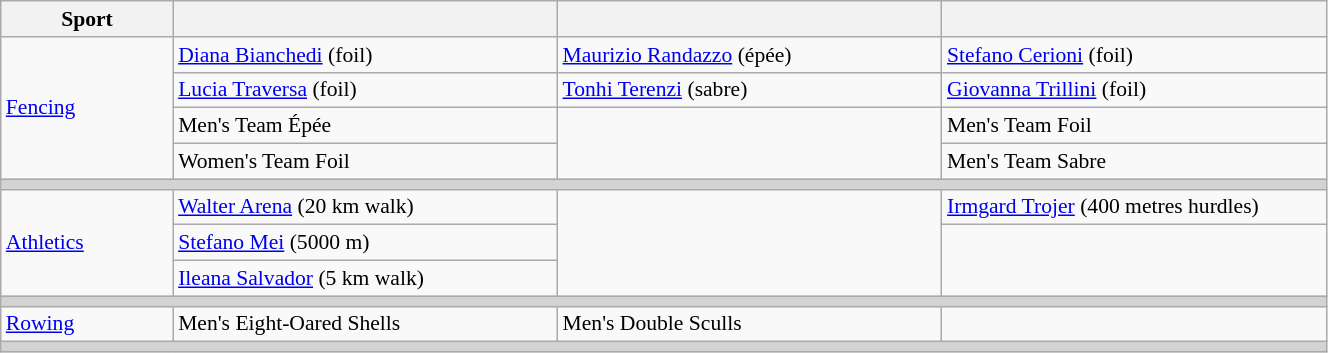<table class="wikitable" width=70% style="font-size:90%; text-align:left;">
<tr>
<th width=13%>Sport</th>
<th width=29%></th>
<th width=29%></th>
<th width=29%></th>
</tr>
<tr>
<td rowspan=4> <a href='#'>Fencing</a></td>
<td><a href='#'>Diana Bianchedi</a> (foil)</td>
<td><a href='#'>Maurizio Randazzo</a> (épée)</td>
<td><a href='#'>Stefano Cerioni</a> (foil)</td>
</tr>
<tr>
<td><a href='#'>Lucia Traversa</a> (foil)</td>
<td><a href='#'>Tonhi Terenzi</a> (sabre)</td>
<td><a href='#'>Giovanna Trillini</a> (foil)</td>
</tr>
<tr>
<td>Men's Team Épée</td>
<td rowspan=2></td>
<td>Men's Team Foil</td>
</tr>
<tr>
<td>Women's Team Foil</td>
<td>Men's Team Sabre</td>
</tr>
<tr bgcolor=lightgrey>
<td colspan=4></td>
</tr>
<tr>
<td rowspan=3> <a href='#'>Athletics</a></td>
<td><a href='#'>Walter Arena</a> (20 km walk)</td>
<td rowspan=3></td>
<td><a href='#'>Irmgard Trojer</a> (400 metres hurdles)</td>
</tr>
<tr>
<td><a href='#'>Stefano Mei</a> (5000 m)</td>
<td rowspan=2></td>
</tr>
<tr>
<td><a href='#'>Ileana Salvador</a> (5 km walk)</td>
</tr>
<tr bgcolor=lightgrey>
<td colspan=4></td>
</tr>
<tr>
<td rowspan=1> <a href='#'>Rowing</a></td>
<td>Men's Eight-Oared Shells</td>
<td>Men's Double Sculls</td>
<td></td>
</tr>
<tr bgcolor=lightgrey>
<td colspan=4></td>
</tr>
</table>
